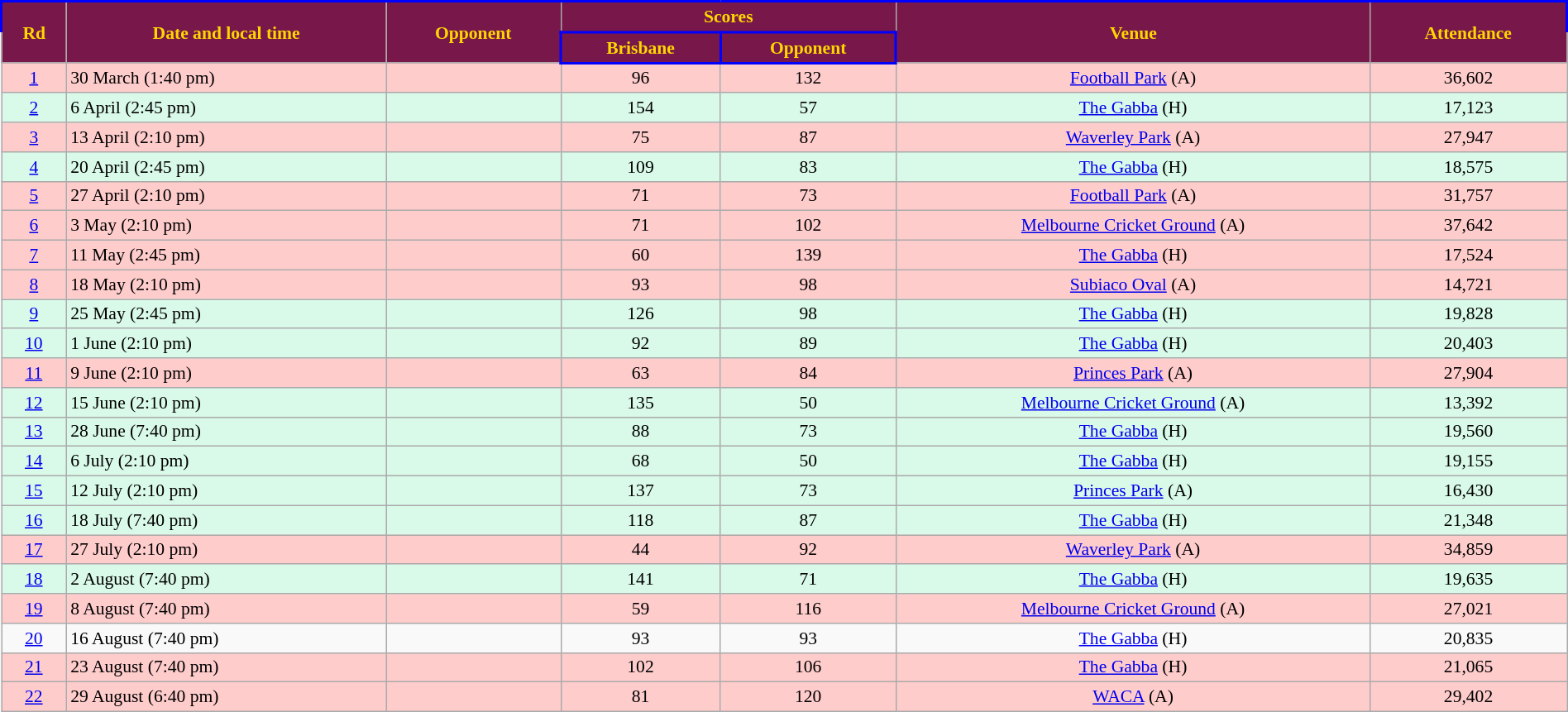<table class="wikitable" style="font-size:90%; text-align:center; width: 100%; margin-left: auto; margin-right: auto;">
<tr style="text-align:center; background:#78184A; color:gold; border: solid blue 2px; font-weight:bold">
<td rowspan=2><strong>Rd</strong></td>
<td rowspan=2><strong>Date and local time</strong></td>
<td rowspan=2><strong>Opponent</strong></td>
<td colspan=2><strong>Scores</strong></td>
<td rowspan=2><strong>Venue</strong></td>
<td rowspan=2><strong>Attendance</strong></td>
</tr>
<tr>
<th style="background:#78184A; color:gold; border: solid blue 2px">Brisbane</th>
<th style="background:#78184A; color:gold; border: solid blue 2px">Opponent</th>
</tr>
<tr style="background:#fcc;">
<td><a href='#'>1</a></td>
<td align=left>30 March (1:40 pm)</td>
<td align=left></td>
<td>96</td>
<td>132</td>
<td><a href='#'>Football Park</a> (A)</td>
<td>36,602</td>
</tr>
<tr style="background:#d9f9e9;">
<td><a href='#'>2</a></td>
<td align=left>6 April (2:45 pm)</td>
<td align=left></td>
<td>154</td>
<td>57</td>
<td><a href='#'>The Gabba</a> (H)</td>
<td>17,123</td>
</tr>
<tr style="background:#fcc;">
<td><a href='#'>3</a></td>
<td align=left>13 April (2:10 pm)</td>
<td align=left></td>
<td>75</td>
<td>87</td>
<td><a href='#'>Waverley Park</a> (A)</td>
<td>27,947</td>
</tr>
<tr style="background:#d9f9e9;">
<td><a href='#'>4</a></td>
<td align=left>20 April (2:45 pm)</td>
<td align=left></td>
<td>109</td>
<td>83</td>
<td><a href='#'>The Gabba</a> (H)</td>
<td>18,575</td>
</tr>
<tr style="background:#fcc;">
<td><a href='#'>5</a></td>
<td align=left>27 April (2:10 pm)</td>
<td align=left></td>
<td>71</td>
<td>73</td>
<td><a href='#'>Football Park</a> (A)</td>
<td>31,757</td>
</tr>
<tr style="background:#fcc;">
<td><a href='#'>6</a></td>
<td align=left>3 May (2:10 pm)</td>
<td align=left></td>
<td>71</td>
<td>102</td>
<td><a href='#'>Melbourne Cricket Ground</a> (A)</td>
<td>37,642</td>
</tr>
<tr style="background:#fcc;">
<td><a href='#'>7</a></td>
<td align=left>11 May (2:45 pm)</td>
<td align=left></td>
<td>60</td>
<td>139</td>
<td><a href='#'>The Gabba</a> (H)</td>
<td>17,524</td>
</tr>
<tr style="background:#fcc;">
<td><a href='#'>8</a></td>
<td align=left>18 May (2:10 pm)</td>
<td align=left></td>
<td>93</td>
<td>98</td>
<td><a href='#'>Subiaco Oval</a> (A)</td>
<td>14,721</td>
</tr>
<tr style="background:#d9f9e9;">
<td><a href='#'>9</a></td>
<td align=left>25 May (2:45 pm)</td>
<td align=left></td>
<td>126</td>
<td>98</td>
<td><a href='#'>The Gabba</a> (H)</td>
<td>19,828</td>
</tr>
<tr style="background:#d9f9e9;">
<td><a href='#'>10</a></td>
<td align=left>1 June (2:10 pm)</td>
<td align=left></td>
<td>92</td>
<td>89</td>
<td><a href='#'>The Gabba</a> (H)</td>
<td>20,403</td>
</tr>
<tr style="background:#fcc;">
<td><a href='#'>11</a></td>
<td align=left>9 June (2:10 pm)</td>
<td align=left></td>
<td>63</td>
<td>84</td>
<td><a href='#'>Princes Park</a> (A)</td>
<td>27,904</td>
</tr>
<tr style="background:#d9f9e9;">
<td><a href='#'>12</a></td>
<td align=left>15 June (2:10 pm)</td>
<td align=left></td>
<td>135</td>
<td>50</td>
<td><a href='#'>Melbourne Cricket Ground</a> (A)</td>
<td>13,392</td>
</tr>
<tr style="background:#d9f9e9;">
<td><a href='#'>13</a></td>
<td align=left>28 June (7:40 pm)</td>
<td align=left></td>
<td>88</td>
<td>73</td>
<td><a href='#'>The Gabba</a> (H)</td>
<td>19,560</td>
</tr>
<tr style="background:#d9f9e9;">
<td><a href='#'>14</a></td>
<td align=left>6 July (2:10 pm)</td>
<td align=left></td>
<td>68</td>
<td>50</td>
<td><a href='#'>The Gabba</a> (H)</td>
<td>19,155</td>
</tr>
<tr style="background:#d9f9e9;">
<td><a href='#'>15</a></td>
<td align=left>12 July (2:10 pm)</td>
<td align=left></td>
<td>137</td>
<td>73</td>
<td><a href='#'>Princes Park</a> (A)</td>
<td>16,430</td>
</tr>
<tr style="background:#d9f9e9;">
<td><a href='#'>16</a></td>
<td align=left>18 July (7:40 pm)</td>
<td align=left></td>
<td>118</td>
<td>87</td>
<td><a href='#'>The Gabba</a> (H)</td>
<td>21,348</td>
</tr>
<tr style="background:#fcc;">
<td><a href='#'>17</a></td>
<td align=left>27 July (2:10 pm)</td>
<td align=left></td>
<td>44</td>
<td>92</td>
<td><a href='#'>Waverley Park</a> (A)</td>
<td>34,859</td>
</tr>
<tr style="background:#d9f9e9;">
<td><a href='#'>18</a></td>
<td align=left>2 August (7:40 pm)</td>
<td align=left></td>
<td>141</td>
<td>71</td>
<td><a href='#'>The Gabba</a> (H)</td>
<td>19,635</td>
</tr>
<tr style="background:#fcc;">
<td><a href='#'>19</a></td>
<td align=left>8 August (7:40 pm)</td>
<td align=left></td>
<td>59</td>
<td>116</td>
<td><a href='#'>Melbourne Cricket Ground</a> (A)</td>
<td>27,021</td>
</tr>
<tr>
<td><a href='#'>20</a></td>
<td align=left>16 August (7:40 pm)</td>
<td align=left></td>
<td>93</td>
<td>93</td>
<td><a href='#'>The Gabba</a> (H)</td>
<td>20,835</td>
</tr>
<tr style="background:#fcc;">
<td><a href='#'>21</a></td>
<td align=left>23 August (7:40 pm)</td>
<td align=left></td>
<td>102</td>
<td>106</td>
<td><a href='#'>The Gabba</a> (H)</td>
<td>21,065</td>
</tr>
<tr style="background:#fcc;">
<td><a href='#'>22</a></td>
<td align=left>29 August (6:40 pm)</td>
<td align=left></td>
<td>81</td>
<td>120</td>
<td><a href='#'>WACA</a> (A)</td>
<td>29,402</td>
</tr>
</table>
